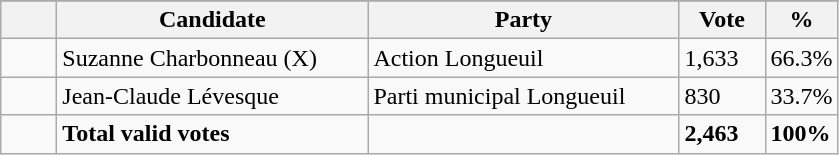<table class="wikitable">
<tr>
</tr>
<tr>
<th bgcolor="#DDDDFF" width="30px"></th>
<th bgcolor="#DDDDFF" width="200px">Candidate</th>
<th bgcolor="#DDDDFF" width="200px">Party</th>
<th bgcolor="#DDDDFF" width="50px">Vote</th>
<th bgcolor="#DDDDFF" width="30px">%</th>
</tr>
<tr>
<td> </td>
<td>Suzanne Charbonneau (X)</td>
<td>Action Longueuil</td>
<td>1,633</td>
<td>66.3%</td>
</tr>
<tr>
<td> </td>
<td>Jean-Claude Lévesque</td>
<td>Parti municipal Longueuil</td>
<td>830</td>
<td>33.7%</td>
</tr>
<tr>
<td> </td>
<td><strong>Total valid votes</strong></td>
<td></td>
<td><strong>2,463</strong></td>
<td><strong>100%</strong></td>
</tr>
</table>
